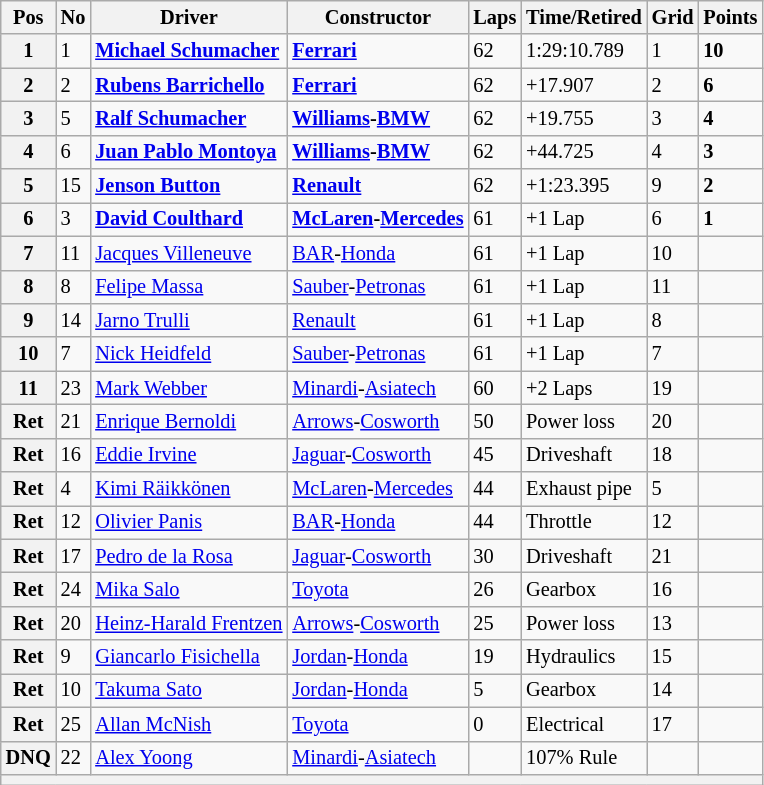<table class="wikitable" style="font-size: 85%;">
<tr>
<th>Pos</th>
<th>No</th>
<th>Driver</th>
<th>Constructor</th>
<th>Laps</th>
<th>Time/Retired</th>
<th>Grid</th>
<th>Points</th>
</tr>
<tr>
<th>1</th>
<td>1</td>
<td> <strong><a href='#'>Michael Schumacher</a></strong></td>
<td><strong><a href='#'>Ferrari</a></strong></td>
<td>62</td>
<td>1:29:10.789</td>
<td>1</td>
<td><strong>10</strong></td>
</tr>
<tr>
<th>2</th>
<td>2</td>
<td> <strong><a href='#'>Rubens Barrichello</a></strong></td>
<td><strong><a href='#'>Ferrari</a></strong></td>
<td>62</td>
<td>+17.907</td>
<td>2</td>
<td><strong>6</strong></td>
</tr>
<tr>
<th>3</th>
<td>5</td>
<td> <strong><a href='#'>Ralf Schumacher</a></strong></td>
<td><strong><a href='#'>Williams</a>-<a href='#'>BMW</a></strong></td>
<td>62</td>
<td>+19.755</td>
<td>3</td>
<td><strong>4</strong></td>
</tr>
<tr>
<th>4</th>
<td>6</td>
<td> <strong><a href='#'>Juan Pablo Montoya</a></strong></td>
<td><strong><a href='#'>Williams</a>-<a href='#'>BMW</a></strong></td>
<td>62</td>
<td>+44.725</td>
<td>4</td>
<td><strong>3</strong></td>
</tr>
<tr>
<th>5</th>
<td>15</td>
<td> <strong><a href='#'>Jenson Button</a></strong></td>
<td><strong><a href='#'>Renault</a></strong></td>
<td>62</td>
<td>+1:23.395</td>
<td>9</td>
<td><strong>2</strong></td>
</tr>
<tr>
<th>6</th>
<td>3</td>
<td> <strong><a href='#'>David Coulthard</a></strong></td>
<td><strong><a href='#'>McLaren</a>-<a href='#'>Mercedes</a></strong></td>
<td>61</td>
<td>+1 Lap</td>
<td>6</td>
<td><strong>1</strong></td>
</tr>
<tr>
<th>7</th>
<td>11</td>
<td> <a href='#'>Jacques Villeneuve</a></td>
<td><a href='#'>BAR</a>-<a href='#'>Honda</a></td>
<td>61</td>
<td>+1 Lap</td>
<td>10</td>
<td> </td>
</tr>
<tr>
<th>8</th>
<td>8</td>
<td> <a href='#'>Felipe Massa</a></td>
<td><a href='#'>Sauber</a>-<a href='#'>Petronas</a></td>
<td>61</td>
<td>+1 Lap</td>
<td>11</td>
<td> </td>
</tr>
<tr>
<th>9</th>
<td>14</td>
<td> <a href='#'>Jarno Trulli</a></td>
<td><a href='#'>Renault</a></td>
<td>61</td>
<td>+1 Lap</td>
<td>8</td>
<td> </td>
</tr>
<tr>
<th>10</th>
<td>7</td>
<td> <a href='#'>Nick Heidfeld</a></td>
<td><a href='#'>Sauber</a>-<a href='#'>Petronas</a></td>
<td>61</td>
<td>+1 Lap</td>
<td>7</td>
<td> </td>
</tr>
<tr>
<th>11</th>
<td>23</td>
<td> <a href='#'>Mark Webber</a></td>
<td><a href='#'>Minardi</a>-<a href='#'>Asiatech</a></td>
<td>60</td>
<td>+2 Laps</td>
<td>19</td>
<td> </td>
</tr>
<tr>
<th>Ret</th>
<td>21</td>
<td> <a href='#'>Enrique Bernoldi</a></td>
<td><a href='#'>Arrows</a>-<a href='#'>Cosworth</a></td>
<td>50</td>
<td>Power loss</td>
<td>20</td>
<td> </td>
</tr>
<tr>
<th>Ret</th>
<td>16</td>
<td> <a href='#'>Eddie Irvine</a></td>
<td><a href='#'>Jaguar</a>-<a href='#'>Cosworth</a></td>
<td>45</td>
<td>Driveshaft</td>
<td>18</td>
<td> </td>
</tr>
<tr>
<th>Ret</th>
<td>4</td>
<td> <a href='#'>Kimi Räikkönen</a></td>
<td><a href='#'>McLaren</a>-<a href='#'>Mercedes</a></td>
<td>44</td>
<td>Exhaust pipe</td>
<td>5</td>
<td> </td>
</tr>
<tr>
<th>Ret</th>
<td>12</td>
<td> <a href='#'>Olivier Panis</a></td>
<td><a href='#'>BAR</a>-<a href='#'>Honda</a></td>
<td>44</td>
<td>Throttle</td>
<td>12</td>
<td> </td>
</tr>
<tr>
<th>Ret</th>
<td>17</td>
<td> <a href='#'>Pedro de la Rosa</a></td>
<td><a href='#'>Jaguar</a>-<a href='#'>Cosworth</a></td>
<td>30</td>
<td>Driveshaft</td>
<td>21</td>
<td> </td>
</tr>
<tr>
<th>Ret</th>
<td>24</td>
<td> <a href='#'>Mika Salo</a></td>
<td><a href='#'>Toyota</a></td>
<td>26</td>
<td>Gearbox</td>
<td>16</td>
<td> </td>
</tr>
<tr>
<th>Ret</th>
<td>20</td>
<td> <a href='#'>Heinz-Harald Frentzen</a></td>
<td><a href='#'>Arrows</a>-<a href='#'>Cosworth</a></td>
<td>25</td>
<td>Power loss</td>
<td>13</td>
<td> </td>
</tr>
<tr>
<th>Ret</th>
<td>9</td>
<td> <a href='#'>Giancarlo Fisichella</a></td>
<td><a href='#'>Jordan</a>-<a href='#'>Honda</a></td>
<td>19</td>
<td>Hydraulics</td>
<td>15</td>
<td> </td>
</tr>
<tr>
<th>Ret</th>
<td>10</td>
<td> <a href='#'>Takuma Sato</a></td>
<td><a href='#'>Jordan</a>-<a href='#'>Honda</a></td>
<td>5</td>
<td>Gearbox</td>
<td>14</td>
<td> </td>
</tr>
<tr>
<th>Ret</th>
<td>25</td>
<td> <a href='#'>Allan McNish</a></td>
<td><a href='#'>Toyota</a></td>
<td>0</td>
<td>Electrical</td>
<td>17</td>
<td> </td>
</tr>
<tr>
<th>DNQ</th>
<td>22</td>
<td> <a href='#'>Alex Yoong</a></td>
<td><a href='#'>Minardi</a>-<a href='#'>Asiatech</a></td>
<td></td>
<td>107% Rule</td>
<td></td>
<td></td>
</tr>
<tr>
<th colspan="8"></th>
</tr>
</table>
